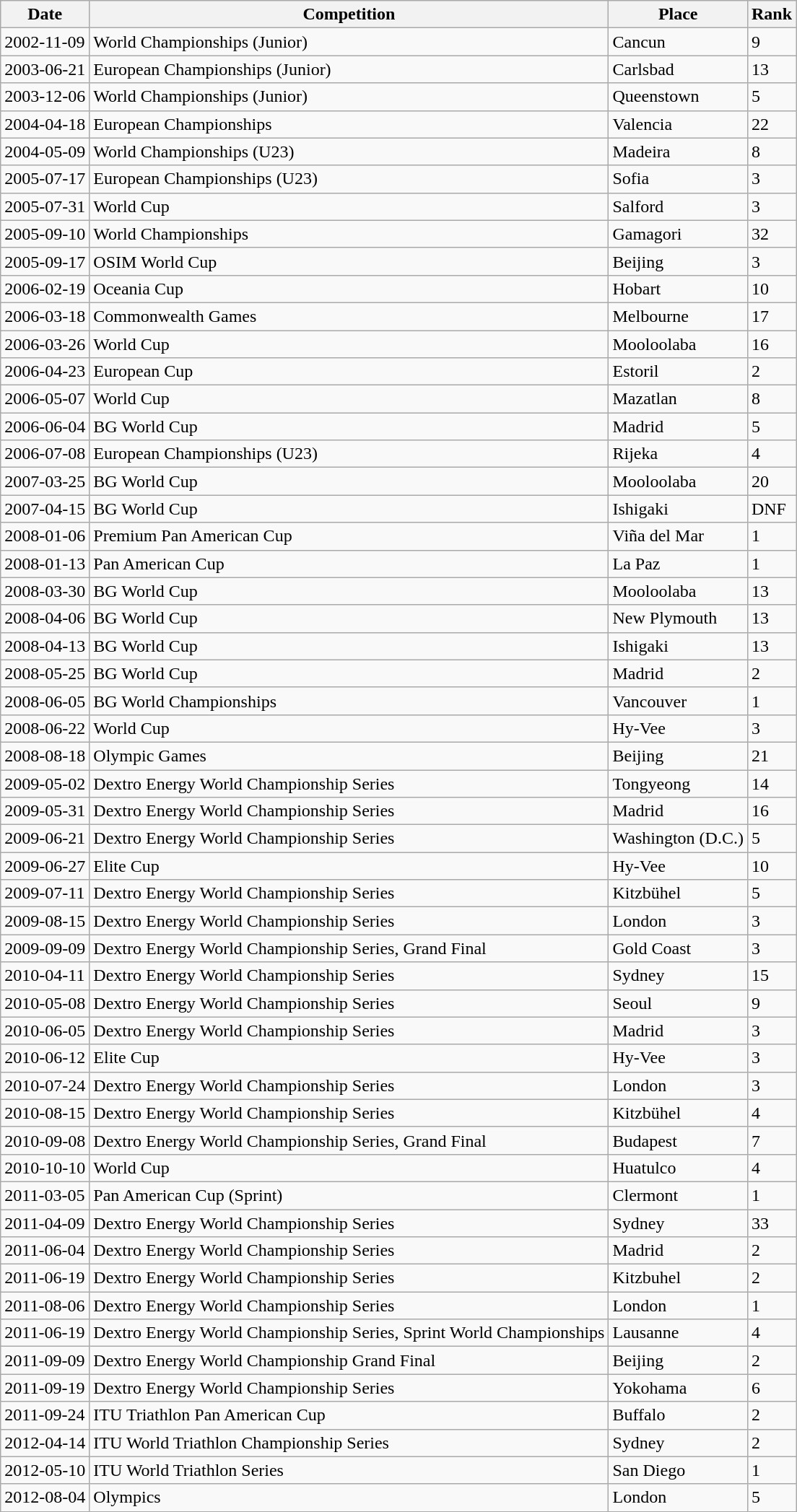<table class="wikitable sortable">
<tr>
<th>Date</th>
<th>Competition</th>
<th>Place</th>
<th>Rank</th>
</tr>
<tr>
<td>2002-11-09</td>
<td>World Championships (Junior)</td>
<td>Cancun</td>
<td>9</td>
</tr>
<tr>
<td>2003-06-21</td>
<td>European Championships (Junior)</td>
<td>Carlsbad</td>
<td>13</td>
</tr>
<tr>
<td>2003-12-06</td>
<td>World Championships (Junior)</td>
<td>Queenstown</td>
<td>5</td>
</tr>
<tr>
<td>2004-04-18</td>
<td>European Championships</td>
<td>Valencia</td>
<td>22</td>
</tr>
<tr>
<td>2004-05-09</td>
<td>World Championships (U23)</td>
<td>Madeira</td>
<td>8</td>
</tr>
<tr>
<td>2005-07-17</td>
<td>European Championships (U23)</td>
<td>Sofia</td>
<td>3</td>
</tr>
<tr>
<td>2005-07-31</td>
<td>World Cup</td>
<td>Salford</td>
<td>3</td>
</tr>
<tr>
<td>2005-09-10</td>
<td>World Championships</td>
<td>Gamagori</td>
<td>32</td>
</tr>
<tr>
<td>2005-09-17</td>
<td>OSIM World Cup</td>
<td>Beijing</td>
<td>3</td>
</tr>
<tr>
<td>2006-02-19</td>
<td>Oceania Cup</td>
<td>Hobart</td>
<td>10</td>
</tr>
<tr>
<td>2006-03-18</td>
<td>Commonwealth Games</td>
<td>Melbourne</td>
<td>17</td>
</tr>
<tr>
<td>2006-03-26</td>
<td>World Cup</td>
<td>Mooloolaba</td>
<td>16</td>
</tr>
<tr>
<td>2006-04-23</td>
<td>European Cup</td>
<td>Estoril</td>
<td>2</td>
</tr>
<tr>
<td>2006-05-07</td>
<td>World Cup</td>
<td>Mazatlan</td>
<td>8</td>
</tr>
<tr>
<td>2006-06-04</td>
<td>BG World Cup</td>
<td>Madrid</td>
<td>5</td>
</tr>
<tr>
<td>2006-07-08</td>
<td>European Championships (U23)</td>
<td>Rijeka</td>
<td>4</td>
</tr>
<tr>
<td>2007-03-25</td>
<td>BG World Cup</td>
<td>Mooloolaba</td>
<td>20</td>
</tr>
<tr>
<td>2007-04-15</td>
<td>BG World Cup</td>
<td>Ishigaki</td>
<td>DNF</td>
</tr>
<tr>
<td>2008-01-06</td>
<td>Premium Pan American Cup</td>
<td>Viña del Mar</td>
<td>1</td>
</tr>
<tr>
<td>2008-01-13</td>
<td>Pan American Cup</td>
<td>La Paz</td>
<td>1</td>
</tr>
<tr>
<td>2008-03-30</td>
<td>BG World Cup</td>
<td>Mooloolaba</td>
<td>13</td>
</tr>
<tr>
<td>2008-04-06</td>
<td>BG World Cup</td>
<td>New Plymouth</td>
<td>13</td>
</tr>
<tr>
<td>2008-04-13</td>
<td>BG World Cup</td>
<td>Ishigaki</td>
<td>13</td>
</tr>
<tr>
<td>2008-05-25</td>
<td>BG World Cup</td>
<td>Madrid</td>
<td>2</td>
</tr>
<tr>
<td>2008-06-05</td>
<td>BG World Championships</td>
<td>Vancouver</td>
<td>1</td>
</tr>
<tr>
<td>2008-06-22</td>
<td>World Cup</td>
<td>Hy-Vee</td>
<td>3</td>
</tr>
<tr>
<td>2008-08-18</td>
<td>Olympic Games</td>
<td>Beijing</td>
<td>21</td>
</tr>
<tr>
<td>2009-05-02</td>
<td>Dextro Energy World Championship Series</td>
<td>Tongyeong</td>
<td>14</td>
</tr>
<tr>
<td>2009-05-31</td>
<td>Dextro Energy World Championship Series</td>
<td>Madrid</td>
<td>16</td>
</tr>
<tr>
<td>2009-06-21</td>
<td>Dextro Energy World Championship Series</td>
<td>Washington (D.C.)</td>
<td>5</td>
</tr>
<tr>
<td>2009-06-27</td>
<td>Elite Cup</td>
<td>Hy-Vee</td>
<td>10</td>
</tr>
<tr>
<td>2009-07-11</td>
<td>Dextro Energy World Championship Series</td>
<td>Kitzbühel</td>
<td>5</td>
</tr>
<tr>
<td>2009-08-15</td>
<td>Dextro Energy World Championship Series</td>
<td>London</td>
<td>3</td>
</tr>
<tr>
<td>2009-09-09</td>
<td>Dextro Energy World Championship Series, Grand Final</td>
<td>Gold Coast</td>
<td>3</td>
</tr>
<tr>
<td>2010-04-11</td>
<td>Dextro Energy World Championship Series</td>
<td>Sydney</td>
<td>15</td>
</tr>
<tr>
<td>2010-05-08</td>
<td>Dextro Energy World Championship Series</td>
<td>Seoul</td>
<td>9</td>
</tr>
<tr>
<td>2010-06-05</td>
<td>Dextro Energy World Championship Series</td>
<td>Madrid</td>
<td>3</td>
</tr>
<tr>
<td>2010-06-12</td>
<td>Elite Cup</td>
<td>Hy-Vee</td>
<td>3</td>
</tr>
<tr>
<td>2010-07-24</td>
<td>Dextro Energy World Championship Series</td>
<td>London</td>
<td>3</td>
</tr>
<tr>
<td>2010-08-15</td>
<td>Dextro Energy World Championship Series</td>
<td>Kitzbühel</td>
<td>4</td>
</tr>
<tr>
<td>2010-09-08</td>
<td>Dextro Energy World Championship Series, Grand Final</td>
<td>Budapest</td>
<td>7</td>
</tr>
<tr>
<td>2010-10-10</td>
<td>World Cup</td>
<td>Huatulco</td>
<td>4</td>
</tr>
<tr>
<td>2011-03-05</td>
<td>Pan American Cup (Sprint)</td>
<td>Clermont</td>
<td>1</td>
</tr>
<tr>
<td>2011-04-09</td>
<td>Dextro Energy World Championship Series</td>
<td>Sydney</td>
<td>33</td>
</tr>
<tr>
<td>2011-06-04</td>
<td>Dextro Energy World Championship Series</td>
<td>Madrid</td>
<td>2</td>
</tr>
<tr>
<td>2011-06-19</td>
<td>Dextro Energy World Championship Series</td>
<td>Kitzbuhel</td>
<td>2</td>
</tr>
<tr>
<td>2011-08-06</td>
<td>Dextro Energy World Championship Series</td>
<td>London</td>
<td>1</td>
</tr>
<tr>
<td>2011-06-19</td>
<td>Dextro Energy World Championship Series, Sprint World Championships</td>
<td>Lausanne</td>
<td>4</td>
</tr>
<tr>
<td>2011-09-09</td>
<td>Dextro Energy World Championship Grand Final</td>
<td>Beijing</td>
<td>2</td>
</tr>
<tr>
<td>2011-09-19</td>
<td>Dextro Energy World Championship Series</td>
<td>Yokohama</td>
<td>6</td>
</tr>
<tr>
<td>2011-09-24</td>
<td>ITU Triathlon Pan American Cup</td>
<td>Buffalo</td>
<td>2</td>
</tr>
<tr>
<td>2012-04-14</td>
<td>ITU World Triathlon Championship Series</td>
<td>Sydney</td>
<td>2</td>
</tr>
<tr>
<td>2012-05-10</td>
<td>ITU World Triathlon Series</td>
<td>San Diego</td>
<td>1</td>
</tr>
<tr>
<td>2012-08-04</td>
<td>Olympics</td>
<td>London</td>
<td>5</td>
</tr>
</table>
